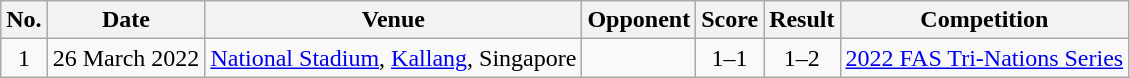<table class="wikitable sortable">
<tr>
<th>No.</th>
<th>Date</th>
<th>Venue</th>
<th>Opponent</th>
<th>Score</th>
<th>Result</th>
<th>Competition</th>
</tr>
<tr>
<td align="center">1</td>
<td>26 March 2022</td>
<td><a href='#'>National Stadium</a>, <a href='#'>Kallang</a>, Singapore</td>
<td></td>
<td align=center>1–1</td>
<td align=center>1–2</td>
<td><a href='#'>2022 FAS Tri-Nations Series</a></td>
</tr>
</table>
